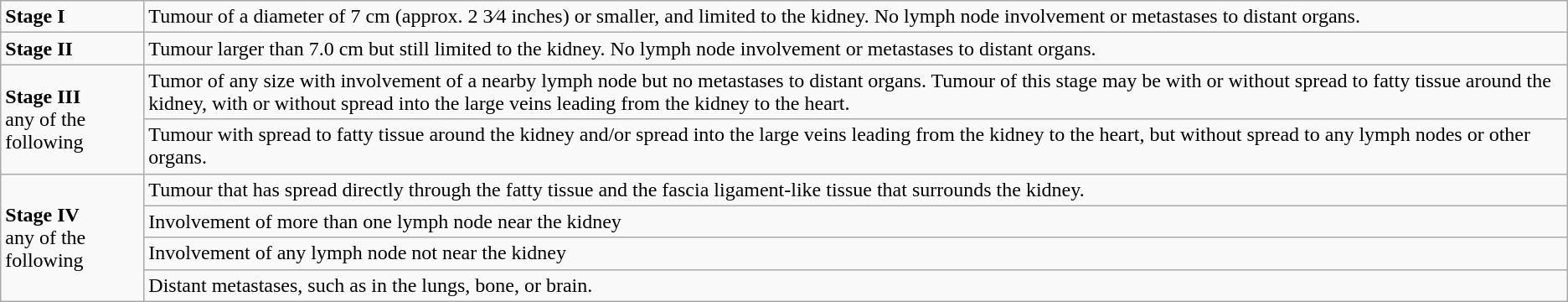<table class="wikitable">
<tr>
<td><strong>Stage I</strong></td>
<td>Tumour of a diameter of 7 cm (approx. 2 3⁄4 inches) or smaller, and limited to the kidney. No lymph node involvement or metastases to distant organs.</td>
</tr>
<tr>
<td><strong>Stage II</strong></td>
<td>Tumour larger than 7.0 cm but still limited to the kidney. No lymph node involvement or metastases to distant organs.</td>
</tr>
<tr>
<td rowspan=2><strong>Stage III</strong> <br> any of the following</td>
<td>Tumor of any size with involvement of a nearby lymph node but no metastases to distant organs. Tumour of this stage may be with or without spread to fatty tissue around the kidney, with or without spread into the large veins leading from the kidney to the heart.</td>
</tr>
<tr>
<td>Tumour with spread to fatty tissue around the kidney and/or spread into the large veins leading from the kidney to the heart, but without spread to any lymph nodes or other organs.</td>
</tr>
<tr>
<td rowspan=4><strong>Stage IV</strong> <br> any of the following</td>
<td>Tumour that has spread directly through the fatty tissue and the fascia ligament-like tissue that surrounds the kidney.</td>
</tr>
<tr>
<td>Involvement of more than one lymph node near the kidney</td>
</tr>
<tr>
<td>Involvement of any lymph node not near the kidney</td>
</tr>
<tr>
<td>Distant metastases, such as in the lungs, bone, or brain.</td>
</tr>
</table>
